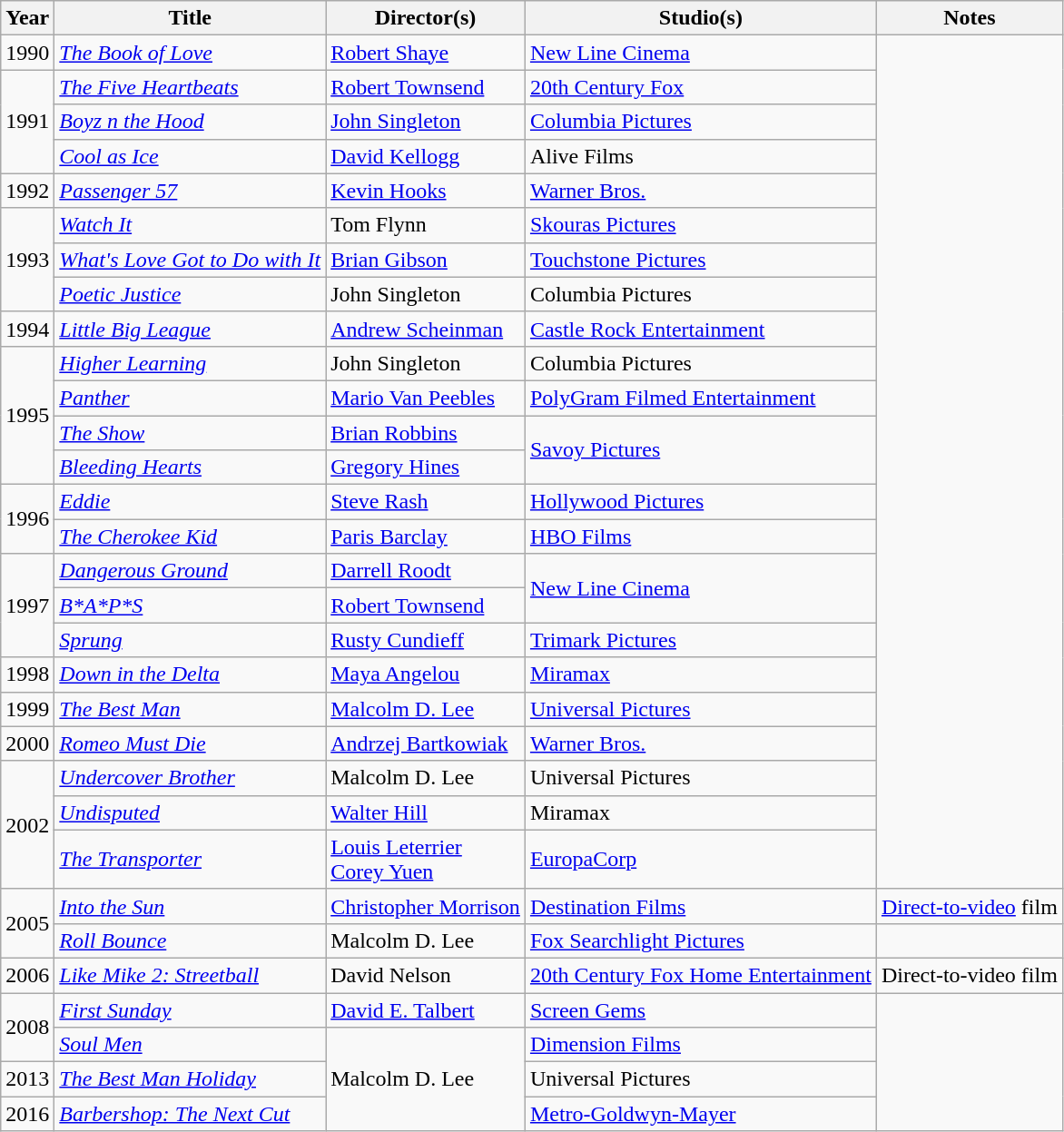<table class="wikitable sortable">
<tr>
<th>Year</th>
<th>Title</th>
<th>Director(s)</th>
<th>Studio(s)</th>
<th>Notes</th>
</tr>
<tr>
<td>1990</td>
<td><em><a href='#'>The Book of Love</a></em></td>
<td><a href='#'>Robert Shaye</a></td>
<td><a href='#'>New Line Cinema</a></td>
</tr>
<tr>
<td rowspan="3">1991</td>
<td><em><a href='#'>The Five Heartbeats</a></em></td>
<td><a href='#'>Robert Townsend</a></td>
<td><a href='#'>20th Century Fox</a></td>
</tr>
<tr>
<td><em><a href='#'>Boyz n the Hood</a></em></td>
<td><a href='#'>John Singleton</a></td>
<td><a href='#'>Columbia Pictures</a></td>
</tr>
<tr>
<td><em><a href='#'>Cool as Ice</a></em></td>
<td><a href='#'>David Kellogg</a></td>
<td>Alive Films</td>
</tr>
<tr>
<td>1992</td>
<td><em><a href='#'>Passenger 57</a></em></td>
<td><a href='#'>Kevin Hooks</a></td>
<td><a href='#'>Warner Bros.</a></td>
</tr>
<tr>
<td rowspan="3">1993</td>
<td><em><a href='#'>Watch It</a></em></td>
<td>Tom Flynn</td>
<td><a href='#'>Skouras Pictures</a></td>
</tr>
<tr>
<td><em><a href='#'>What's Love Got to Do with It</a></em></td>
<td><a href='#'>Brian Gibson</a></td>
<td><a href='#'>Touchstone Pictures</a></td>
</tr>
<tr>
<td><em><a href='#'>Poetic Justice</a></em></td>
<td>John Singleton</td>
<td>Columbia Pictures</td>
</tr>
<tr>
<td>1994</td>
<td><em><a href='#'>Little Big League</a></em></td>
<td><a href='#'>Andrew Scheinman</a></td>
<td><a href='#'>Castle Rock Entertainment</a></td>
</tr>
<tr>
<td rowspan="4">1995</td>
<td><em><a href='#'>Higher Learning</a></em></td>
<td>John Singleton</td>
<td>Columbia Pictures</td>
</tr>
<tr>
<td><em><a href='#'>Panther</a></em></td>
<td><a href='#'>Mario Van Peebles</a></td>
<td><a href='#'>PolyGram Filmed Entertainment</a></td>
</tr>
<tr>
<td><em><a href='#'>The Show</a></em></td>
<td><a href='#'>Brian Robbins</a></td>
<td rowspan=2><a href='#'>Savoy Pictures</a></td>
</tr>
<tr>
<td><em><a href='#'>Bleeding Hearts</a></em></td>
<td><a href='#'>Gregory Hines</a></td>
</tr>
<tr>
<td rowspan="2">1996</td>
<td><em><a href='#'>Eddie</a></em></td>
<td><a href='#'>Steve Rash</a></td>
<td><a href='#'>Hollywood Pictures</a></td>
</tr>
<tr>
<td><em><a href='#'>The Cherokee Kid</a></em></td>
<td><a href='#'>Paris Barclay</a></td>
<td><a href='#'>HBO Films</a></td>
</tr>
<tr>
<td rowspan="3">1997</td>
<td><em><a href='#'>Dangerous Ground</a></em></td>
<td><a href='#'>Darrell Roodt</a></td>
<td rowspan=2><a href='#'>New Line Cinema</a></td>
</tr>
<tr>
<td><em><a href='#'>B*A*P*S</a></em></td>
<td><a href='#'>Robert Townsend</a></td>
</tr>
<tr>
<td><em><a href='#'>Sprung</a></em></td>
<td><a href='#'>Rusty Cundieff</a></td>
<td><a href='#'>Trimark Pictures</a></td>
</tr>
<tr>
<td>1998</td>
<td><em><a href='#'>Down in the Delta</a></em></td>
<td><a href='#'>Maya Angelou</a></td>
<td><a href='#'>Miramax</a></td>
</tr>
<tr>
<td>1999</td>
<td><em><a href='#'>The Best Man</a></em></td>
<td><a href='#'>Malcolm D. Lee</a></td>
<td><a href='#'>Universal Pictures</a></td>
</tr>
<tr>
<td>2000</td>
<td><em><a href='#'>Romeo Must Die</a></em></td>
<td><a href='#'>Andrzej Bartkowiak</a></td>
<td><a href='#'>Warner Bros.</a></td>
</tr>
<tr>
<td rowspan="3">2002</td>
<td><em><a href='#'>Undercover Brother</a></em></td>
<td>Malcolm D. Lee</td>
<td>Universal Pictures</td>
</tr>
<tr>
<td><em><a href='#'>Undisputed</a></em></td>
<td><a href='#'>Walter Hill</a></td>
<td>Miramax</td>
</tr>
<tr>
<td><em><a href='#'>The Transporter</a></em></td>
<td><a href='#'>Louis Leterrier</a><br><a href='#'>Corey Yuen</a></td>
<td><a href='#'>EuropaCorp</a></td>
</tr>
<tr>
<td rowspan="2">2005</td>
<td><em><a href='#'>Into the Sun</a></em></td>
<td><a href='#'>Christopher Morrison</a></td>
<td><a href='#'>Destination Films</a></td>
<td><a href='#'>Direct-to-video</a> film</td>
</tr>
<tr>
<td><em><a href='#'>Roll Bounce</a></em></td>
<td>Malcolm D. Lee</td>
<td><a href='#'>Fox Searchlight Pictures</a></td>
</tr>
<tr>
<td>2006</td>
<td><em><a href='#'>Like Mike 2: Streetball</a></em></td>
<td>David Nelson</td>
<td><a href='#'>20th Century Fox Home Entertainment</a></td>
<td>Direct-to-video film</td>
</tr>
<tr>
<td rowspan="2">2008</td>
<td><em><a href='#'>First Sunday</a></em></td>
<td><a href='#'>David E. Talbert</a></td>
<td><a href='#'>Screen Gems</a></td>
</tr>
<tr>
<td><em><a href='#'>Soul Men</a></em></td>
<td rowspan=3>Malcolm D. Lee</td>
<td><a href='#'>Dimension Films</a></td>
</tr>
<tr>
<td>2013</td>
<td><em><a href='#'>The Best Man Holiday</a></em></td>
<td>Universal Pictures</td>
</tr>
<tr>
<td>2016</td>
<td><em><a href='#'>Barbershop: The Next Cut</a></em></td>
<td><a href='#'>Metro-Goldwyn-Mayer</a></td>
</tr>
</table>
